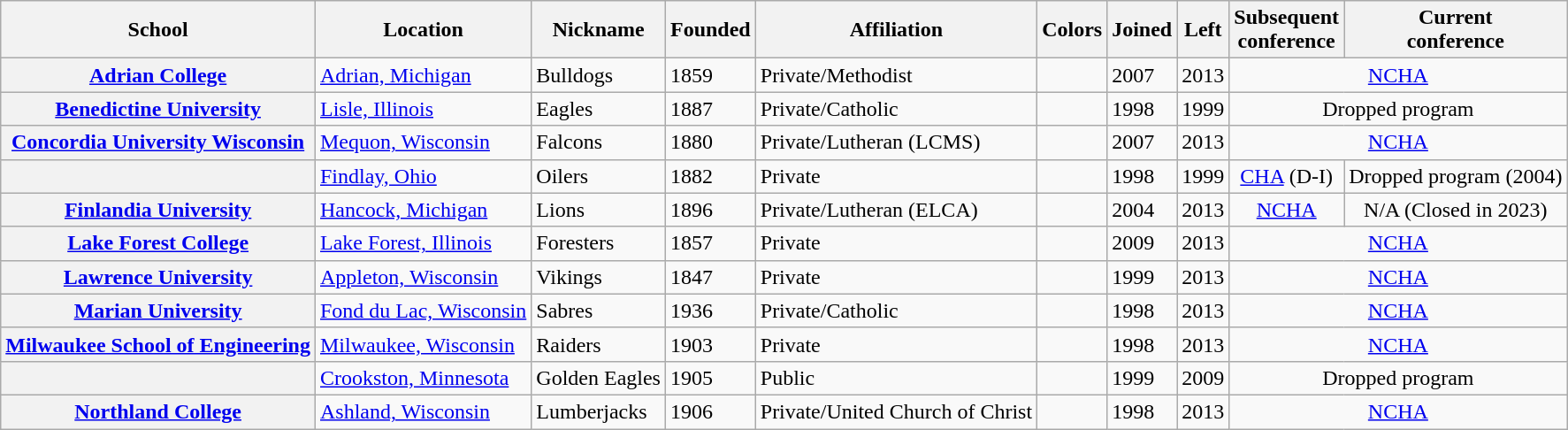<table class="wikitable sortable plainrowheaders">
<tr>
<th scope="col">School</th>
<th scope="col">Location</th>
<th scope="col">Nickname</th>
<th scope="col">Founded</th>
<th scope="col">Affiliation</th>
<th class="unsortable">Colors</th>
<th scope="col">Joined</th>
<th scope="col">Left</th>
<th scope="col">Subsequent<br>conference</th>
<th scope="col">Current<br>conference</th>
</tr>
<tr>
<th scope="row"><a href='#'>Adrian College</a></th>
<td><a href='#'>Adrian, Michigan</a></td>
<td>Bulldogs</td>
<td>1859</td>
<td>Private/Methodist</td>
<td style="text-align:right;"></td>
<td>2007</td>
<td>2013</td>
<td colspan=2 align=center><a href='#'>NCHA</a></td>
</tr>
<tr>
<th scope="row"><a href='#'>Benedictine University</a></th>
<td><a href='#'>Lisle, Illinois</a></td>
<td>Eagles</td>
<td>1887</td>
<td>Private/Catholic</td>
<td style="text-align:right;"></td>
<td>1998</td>
<td>1999</td>
<td colspan=2 align=center>Dropped program</td>
</tr>
<tr>
<th scope="row"><a href='#'>Concordia University Wisconsin</a></th>
<td><a href='#'>Mequon, Wisconsin</a></td>
<td>Falcons</td>
<td>1880</td>
<td>Private/Lutheran (LCMS)</td>
<td style="text-align:right;"></td>
<td>2007</td>
<td>2013</td>
<td colspan=2 align=center><a href='#'>NCHA</a></td>
</tr>
<tr>
<th scope="row"></th>
<td><a href='#'>Findlay, Ohio</a></td>
<td>Oilers</td>
<td>1882</td>
<td>Private</td>
<td style="text-align:right;"></td>
<td>1998</td>
<td>1999</td>
<td align=center><a href='#'>CHA</a> (D-I)</td>
<td align=center>Dropped program (2004)</td>
</tr>
<tr>
<th scope="row"><a href='#'>Finlandia University</a></th>
<td><a href='#'>Hancock, Michigan</a></td>
<td>Lions</td>
<td>1896</td>
<td>Private/Lutheran (ELCA)</td>
<td style="text-align:right;"></td>
<td>2004</td>
<td>2013</td>
<td align=center><a href='#'>NCHA</a></td>
<td align=center>N/A (Closed in 2023)</td>
</tr>
<tr>
<th scope="row"><a href='#'>Lake Forest College</a></th>
<td><a href='#'>Lake Forest, Illinois</a></td>
<td>Foresters</td>
<td>1857</td>
<td>Private</td>
<td style="text-align:right;"></td>
<td>2009</td>
<td>2013</td>
<td colspan=2 align=center><a href='#'>NCHA</a></td>
</tr>
<tr>
<th scope="row"><a href='#'>Lawrence University</a></th>
<td><a href='#'>Appleton, Wisconsin</a></td>
<td>Vikings</td>
<td>1847</td>
<td>Private</td>
<td style="text-align:right;"></td>
<td>1999</td>
<td>2013</td>
<td colspan=2 align=center><a href='#'>NCHA</a></td>
</tr>
<tr>
<th scope="row"><a href='#'>Marian University</a></th>
<td><a href='#'>Fond du Lac, Wisconsin</a></td>
<td>Sabres</td>
<td>1936</td>
<td>Private/Catholic</td>
<td style="text-align:right;"></td>
<td>1998</td>
<td>2013</td>
<td colspan=2 align=center><a href='#'>NCHA</a></td>
</tr>
<tr>
<th scope="row"><a href='#'>Milwaukee School of Engineering</a></th>
<td><a href='#'>Milwaukee, Wisconsin</a></td>
<td>Raiders</td>
<td>1903</td>
<td>Private</td>
<td style="text-align:right;"></td>
<td>1998</td>
<td>2013</td>
<td colspan=2 align=center><a href='#'>NCHA</a></td>
</tr>
<tr>
<th scope="row"></th>
<td><a href='#'>Crookston, Minnesota</a></td>
<td>Golden Eagles</td>
<td>1905</td>
<td>Public</td>
<td style="text-align:right;"></td>
<td>1999</td>
<td>2009</td>
<td colspan=2 align=center>Dropped program</td>
</tr>
<tr>
<th scope="row"><a href='#'>Northland College</a></th>
<td><a href='#'>Ashland, Wisconsin</a></td>
<td>Lumberjacks</td>
<td>1906</td>
<td>Private/United Church of Christ</td>
<td style="text-align:right;"></td>
<td>1998</td>
<td>2013</td>
<td colspan=2 align=center><a href='#'>NCHA</a></td>
</tr>
</table>
